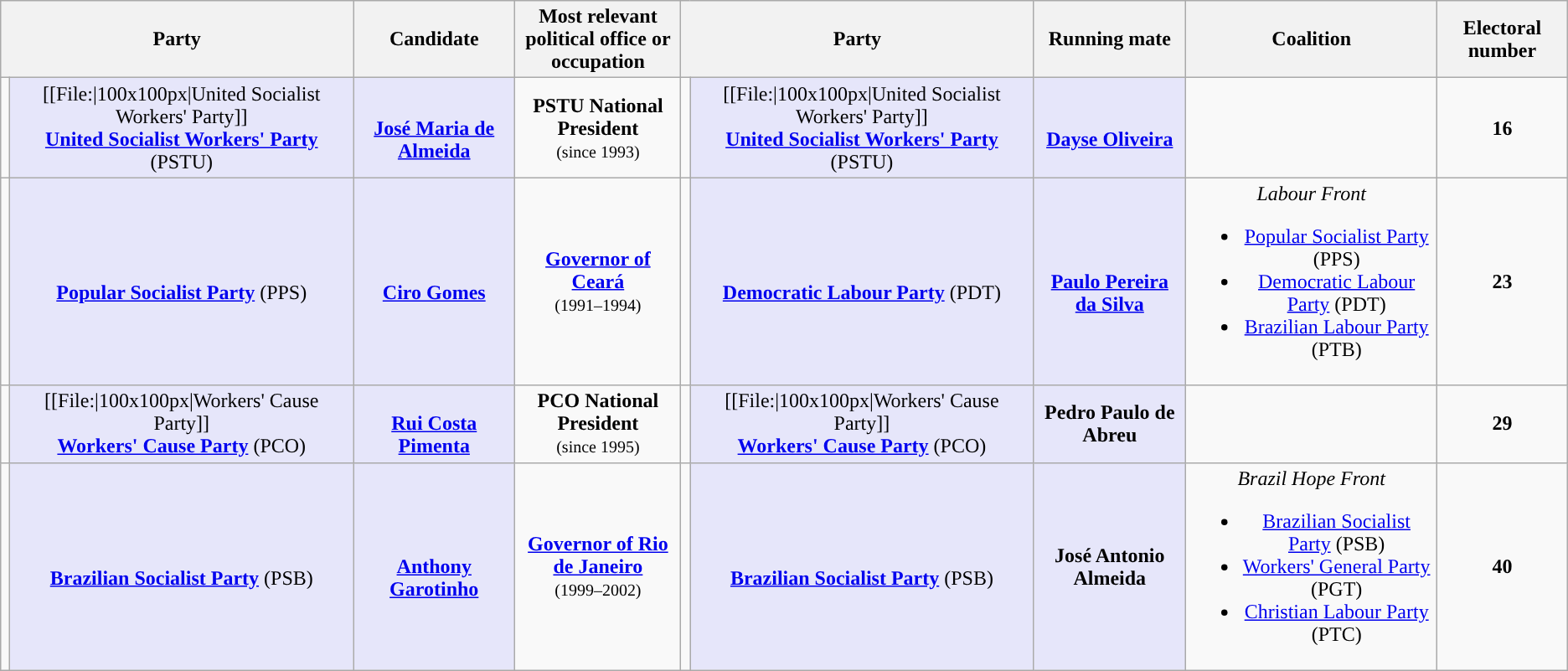<table class="wikitable" style="text-align:center">
<tr>
<th colspan="2">Party</th>
<th>Candidate</th>
<th style="max-width:10em">Most relevant political office or occupation</th>
<th colspan="2">Party</th>
<th>Running mate</th>
<th>Coalition</th>
<th>Electoral number</th>
</tr>
<tr>
<td style="background:"></td>
<td style="background:lavender;" max-width:150px>[[File:|100x100px|United Socialist Workers' Party]]<br><strong><a href='#'>United Socialist Workers' Party</a></strong> (PSTU)</td>
<td style="background:lavender;" max-width:150px><br><strong><a href='#'>José Maria de Almeida</a></strong></td>
<td style="max-width:10em"><strong>PSTU National President</strong><br><small>(since 1993)</small></td>
<td style="background:"></td>
<td style="background:lavender;" max-width:150px>[[File:|100x100px|United Socialist Workers' Party]]<br><strong><a href='#'>United Socialist Workers' Party</a></strong> (PSTU)</td>
<td style="background:lavender;" max-width:150px><br><strong><a href='#'>Dayse Oliveira</a></strong></td>
<td></td>
<td><strong>16</strong></td>
</tr>
<tr>
<td style="background:"></td>
<td style="background:lavender;" max-width:150px><br><strong><a href='#'>Popular Socialist Party</a></strong> (PPS)</td>
<td style="background:lavender;" max-width:150px><br><strong><a href='#'>Ciro Gomes</a></strong></td>
<td style="max-width:10em"><strong><a href='#'>Governor of Ceará</a></strong><br><small>(1991–1994)</small></td>
<td style="background:"></td>
<td style="background:lavender;" max-width:150px><br><strong><a href='#'>Democratic Labour Party</a></strong> (PDT)</td>
<td style="background:lavender;" max-width:150px><br><strong><a href='#'>Paulo Pereira da Silva</a></strong></td>
<td><em>Labour Front</em><br><ul><li><a href='#'>Popular Socialist Party</a> (PPS)</li><li><a href='#'>Democratic Labour Party</a> (PDT)</li><li><a href='#'>Brazilian Labour Party</a> (PTB)</li></ul></td>
<td><strong>23</strong></td>
</tr>
<tr>
<td style="background:"></td>
<td style="background:lavender;" max-width:150px>[[File:|100x100px|Workers' Cause Party]]<br><strong><a href='#'>Workers' Cause Party</a></strong> (PCO)</td>
<td style="background:lavender;" max-width:150px><br><strong><a href='#'>Rui Costa Pimenta</a></strong></td>
<td style="max-width:10em"><strong>PCO National President</strong><br><small>(since 1995)</small></td>
<td style="background:"></td>
<td style="background:lavender;" max-width:150px>[[File:|100x100px|Workers' Cause Party]]<br><strong><a href='#'>Workers' Cause Party</a></strong> (PCO)</td>
<td style="background:lavender;" max-width:150px><strong>Pedro Paulo de Abreu</strong></td>
<td></td>
<td><strong>29</strong></td>
</tr>
<tr>
<td style="background:"></td>
<td style="background:lavender;" max-width:150px><br><strong><a href='#'>Brazilian Socialist Party</a></strong> (PSB)</td>
<td style="background:lavender;" max-width:150px><br><strong><a href='#'>Anthony Garotinho</a></strong></td>
<td style="max-width:10em"><strong><a href='#'>Governor of Rio de Janeiro</a></strong><br><small>(1999–2002)</small></td>
<td style="background:"></td>
<td style="background:lavender;" max-width:150px><br><strong><a href='#'>Brazilian Socialist Party</a></strong> (PSB)</td>
<td style="background:lavender;" max-width:150px><strong>José Antonio Almeida</strong></td>
<td><em>Brazil Hope Front</em><br><ul><li><a href='#'>Brazilian Socialist Party</a> (PSB)</li><li><a href='#'>Workers' General Party</a> (PGT)</li><li><a href='#'>Christian Labour Party</a> (PTC)</li></ul></td>
<td><strong>40</strong></td>
</tr>
</table>
